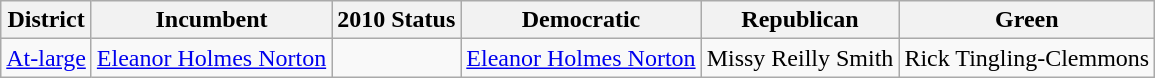<table class="wikitable">
<tr>
<th>District</th>
<th>Incumbent</th>
<th>2010 Status</th>
<th>Democratic</th>
<th>Republican</th>
<th>Green</th>
</tr>
<tr>
<td><a href='#'>At-large</a></td>
<td><a href='#'>Eleanor Holmes Norton</a></td>
<td></td>
<td><a href='#'>Eleanor Holmes Norton</a></td>
<td>Missy Reilly Smith</td>
<td>Rick Tingling-Clemmons</td>
</tr>
</table>
